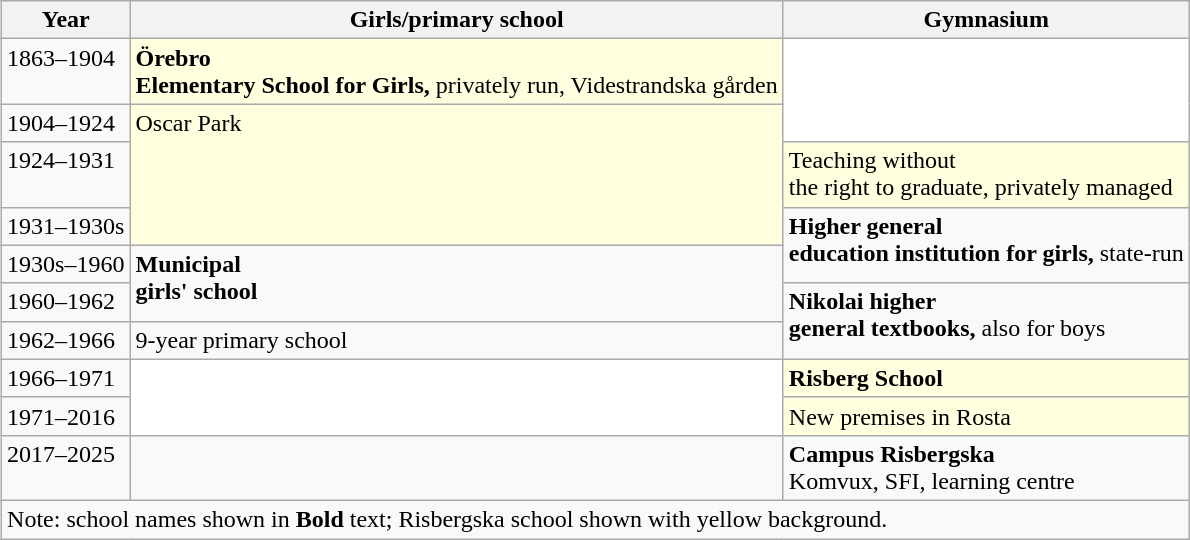<table class="wikitable" align="right">
<tr>
<th>Year</th>
<th>Girls/primary school</th>
<th>Gymnasium</th>
</tr>
<tr valign="top">
<td>1863–1904</td>
<td bgcolor="lightyellow"><strong>Örebro</strong><br><strong>Elementary School</strong>
<strong>for Girls,</strong>
privately run,
Videstrandska gården</td>
<td rowspan="2" bgcolor="white"></td>
</tr>
<tr valign="top">
<td>1904–1924</td>
<td rowspan="3" bgcolor="lightyellow">Oscar Park</td>
</tr>
<tr valign="top">
<td>1924–1931</td>
<td bgcolor="lightyellow">Teaching without<br>the right to graduate,
privately managed</td>
</tr>
<tr valign="top">
<td>1931–1930s</td>
<td rowspan="2"><strong>Higher general</strong><br><strong>education institution for girls,</strong>
state-run</td>
</tr>
<tr valign="top">
<td>1930s–1960</td>
<td rowspan="2"><strong>Municipal</strong><br><strong>girls' school</strong></td>
</tr>
<tr valign="top">
<td>1960–1962</td>
<td rowspan="2"><strong>Nikolai higher</strong><br><strong>general textbooks,</strong>
also for boys</td>
</tr>
<tr valign="top">
<td>1962–1966</td>
<td>9-year primary school</td>
</tr>
<tr valign="top">
<td>1966–1971</td>
<td rowspan="2" bgcolor="white"></td>
<td bgcolor="lightyellow"><strong>Risberg School</strong></td>
</tr>
<tr valign="top">
<td>1971–2016</td>
<td bgcolor="lightyellow">New premises in Rosta</td>
</tr>
<tr valign="top">
<td>2017–2025</td>
<td></td>
<td><strong>Campus Risbergska</strong><br>Komvux, SFI, learning centre</td>
</tr>
<tr valign="top">
<td colspan="3">Note: school names shown in <strong>Bold</strong> text; Risbergska school shown with yellow background.</td>
</tr>
</table>
